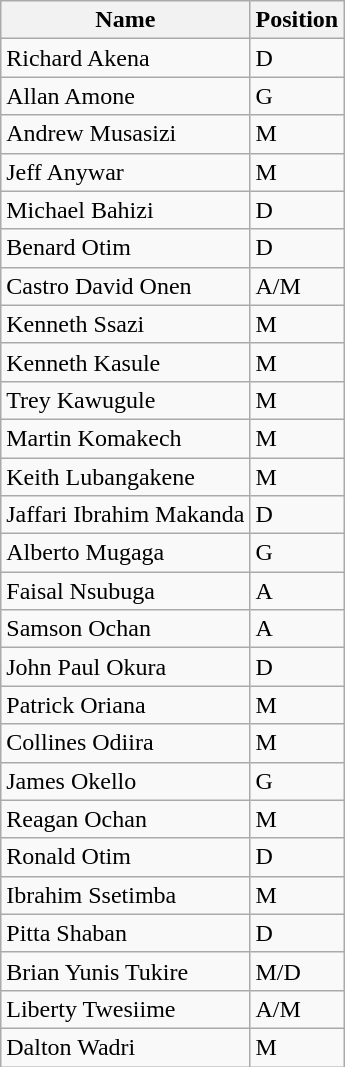<table class="wikitable">
<tr>
<th>Name</th>
<th>Position</th>
</tr>
<tr>
<td>Richard Akena</td>
<td>D</td>
</tr>
<tr>
<td>Allan Amone</td>
<td>G</td>
</tr>
<tr>
<td>Andrew Musasizi</td>
<td>M</td>
</tr>
<tr>
<td>Jeff Anywar</td>
<td>M</td>
</tr>
<tr>
<td>Michael Bahizi</td>
<td>D</td>
</tr>
<tr>
<td>Benard Otim</td>
<td>D</td>
</tr>
<tr>
<td>Castro David Onen</td>
<td>A/M</td>
</tr>
<tr>
<td>Kenneth Ssazi</td>
<td>M</td>
</tr>
<tr>
<td>Kenneth Kasule</td>
<td>M</td>
</tr>
<tr>
<td>Trey Kawugule</td>
<td>M</td>
</tr>
<tr>
<td>Martin Komakech</td>
<td>M</td>
</tr>
<tr>
<td>Keith Lubangakene</td>
<td>M</td>
</tr>
<tr>
<td>Jaffari Ibrahim Makanda</td>
<td>D</td>
</tr>
<tr>
<td>Alberto Mugaga</td>
<td>G</td>
</tr>
<tr>
<td>Faisal Nsubuga</td>
<td>A</td>
</tr>
<tr>
<td>Samson Ochan</td>
<td>A</td>
</tr>
<tr>
<td>John Paul Okura</td>
<td>D</td>
</tr>
<tr>
<td>Patrick Oriana</td>
<td>M</td>
</tr>
<tr>
<td>Collines Odiira</td>
<td>M</td>
</tr>
<tr>
<td>James Okello</td>
<td>G</td>
</tr>
<tr>
<td>Reagan Ochan</td>
<td>M</td>
</tr>
<tr>
<td>Ronald Otim</td>
<td>D</td>
</tr>
<tr>
<td>Ibrahim Ssetimba</td>
<td>M</td>
</tr>
<tr>
<td>Pitta Shaban</td>
<td>D</td>
</tr>
<tr>
<td>Brian Yunis Tukire</td>
<td>M/D</td>
</tr>
<tr>
<td>Liberty Twesiime</td>
<td>A/M</td>
</tr>
<tr>
<td>Dalton Wadri</td>
<td>M</td>
</tr>
</table>
